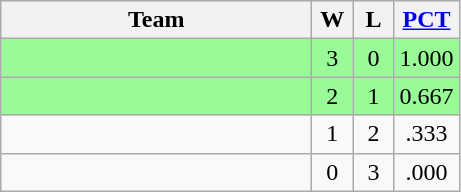<table class="wikitable" style="text-align:center;">
<tr>
<th width=200px>Team</th>
<th width=20px>W</th>
<th width=20px>L</th>
<th width=30px><a href='#'>PCT</a></th>
</tr>
<tr bgcolor="#98fb98">
<td align=left></td>
<td>3</td>
<td>0</td>
<td>1.000</td>
</tr>
<tr bgcolor="#98fb98">
<td align=left></td>
<td>2</td>
<td>1</td>
<td>0.667</td>
</tr>
<tr>
<td align=left></td>
<td>1</td>
<td>2</td>
<td>.333</td>
</tr>
<tr>
<td align=left></td>
<td>0</td>
<td>3</td>
<td>.000</td>
</tr>
</table>
